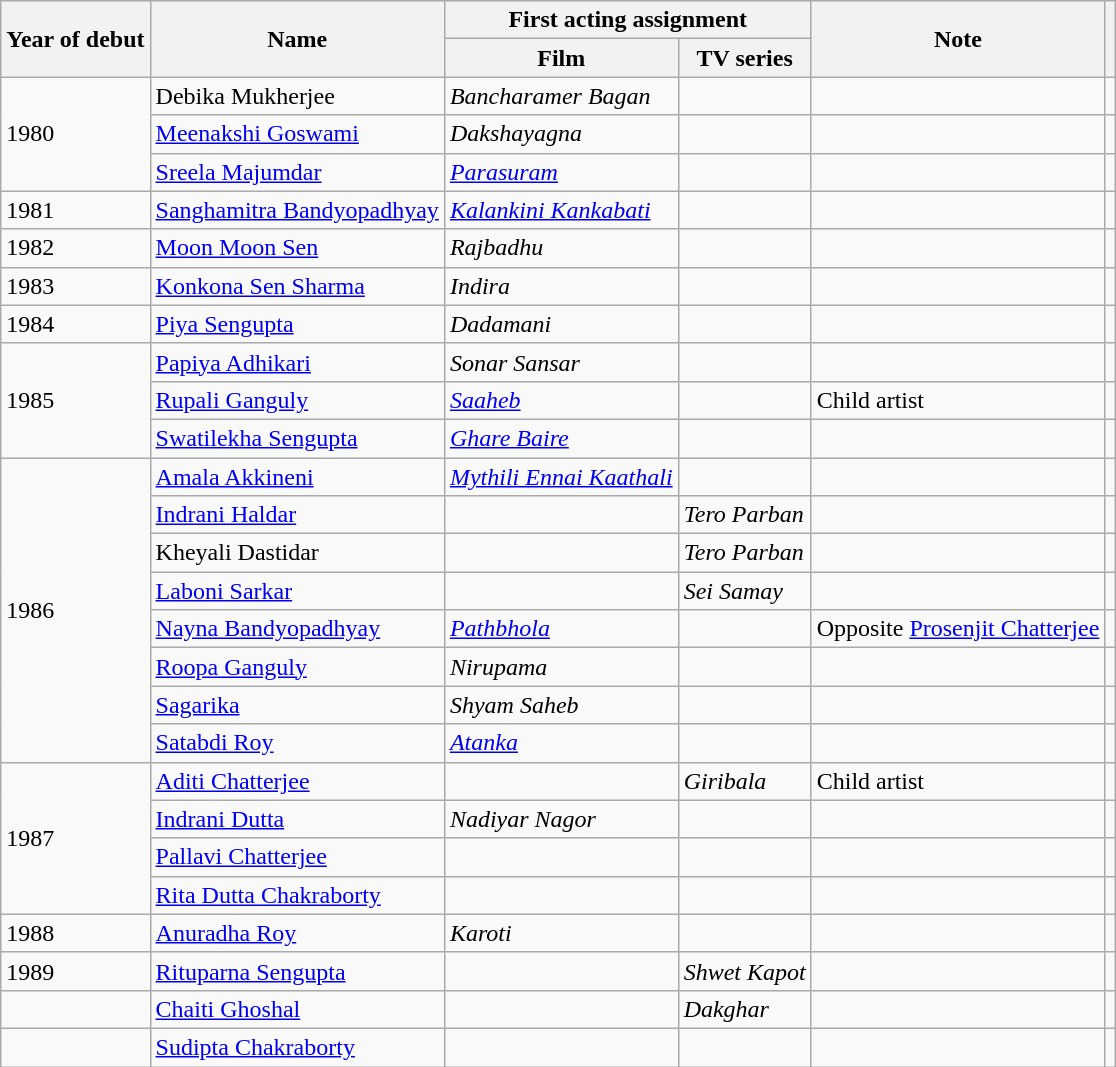<table class="wikitable">
<tr>
<th rowspan="2">Year of debut</th>
<th rowspan="2">Name</th>
<th colspan="2">First acting assignment</th>
<th rowspan="2">Note</th>
<th rowspan="2"></th>
</tr>
<tr>
<th>Film</th>
<th>TV series</th>
</tr>
<tr>
<td rowspan="3">1980</td>
<td>Debika Mukherjee</td>
<td><em>Bancharamer Bagan</em></td>
<td></td>
<td></td>
<td></td>
</tr>
<tr>
<td><a href='#'>Meenakshi Goswami</a></td>
<td><em>Dakshayagna</em></td>
<td></td>
<td></td>
<td></td>
</tr>
<tr>
<td><a href='#'>Sreela Majumdar</a></td>
<td><em><a href='#'>Parasuram</a></em></td>
<td></td>
<td></td>
<td></td>
</tr>
<tr>
<td>1981</td>
<td><a href='#'>Sanghamitra Bandyopadhyay</a></td>
<td><em><a href='#'>Kalankini Kankabati</a></em></td>
<td></td>
<td></td>
<td></td>
</tr>
<tr>
<td>1982</td>
<td><a href='#'>Moon Moon Sen</a></td>
<td><em>Rajbadhu</em></td>
<td></td>
<td></td>
<td></td>
</tr>
<tr>
<td>1983</td>
<td><a href='#'>Konkona Sen Sharma</a></td>
<td><em>Indira</em></td>
<td></td>
<td></td>
<td></td>
</tr>
<tr>
<td>1984</td>
<td><a href='#'>Piya Sengupta</a></td>
<td><em>Dadamani</em></td>
<td></td>
<td></td>
<td></td>
</tr>
<tr>
<td rowspan="3">1985</td>
<td><a href='#'>Papiya Adhikari</a></td>
<td><em>Sonar Sansar</em></td>
<td></td>
<td></td>
<td></td>
</tr>
<tr>
<td><a href='#'>Rupali Ganguly</a></td>
<td><em><a href='#'>Saaheb</a></em></td>
<td></td>
<td>Child artist</td>
<td></td>
</tr>
<tr>
<td><a href='#'>Swatilekha Sengupta</a></td>
<td><em><a href='#'>Ghare Baire</a></em></td>
<td></td>
<td></td>
<td></td>
</tr>
<tr>
<td rowspan="8">1986</td>
<td><a href='#'>Amala Akkineni</a></td>
<td><em><a href='#'>Mythili Ennai Kaathali</a></em></td>
<td></td>
<td></td>
<td></td>
</tr>
<tr>
<td><a href='#'>Indrani Haldar</a></td>
<td></td>
<td><em>Tero Parban</em></td>
<td></td>
<td></td>
</tr>
<tr>
<td>Kheyali Dastidar</td>
<td></td>
<td><em>Tero Parban</em></td>
<td></td>
<td></td>
</tr>
<tr>
<td><a href='#'>Laboni Sarkar</a></td>
<td></td>
<td><em>Sei Samay</em></td>
<td></td>
<td></td>
</tr>
<tr>
<td><a href='#'>Nayna Bandyopadhyay</a></td>
<td><em><a href='#'>Pathbhola</a></em></td>
<td></td>
<td>Opposite <a href='#'>Prosenjit Chatterjee</a></td>
<td></td>
</tr>
<tr>
<td><a href='#'>Roopa Ganguly</a></td>
<td><em>Nirupama</em></td>
<td></td>
<td></td>
<td></td>
</tr>
<tr>
<td><a href='#'>Sagarika</a></td>
<td><em>Shyam Saheb</em></td>
<td></td>
<td></td>
<td></td>
</tr>
<tr>
<td><a href='#'>Satabdi Roy</a></td>
<td><em><a href='#'>Atanka</a></em></td>
<td></td>
<td></td>
<td></td>
</tr>
<tr>
<td rowspan="4">1987</td>
<td><a href='#'>Aditi Chatterjee</a></td>
<td></td>
<td><em>Giribala</em></td>
<td>Child artist</td>
<td></td>
</tr>
<tr>
<td><a href='#'>Indrani Dutta</a></td>
<td><em>Nadiyar Nagor</em></td>
<td></td>
<td></td>
<td></td>
</tr>
<tr>
<td><a href='#'>Pallavi Chatterjee</a></td>
<td></td>
<td></td>
<td></td>
<td></td>
</tr>
<tr>
<td><a href='#'>Rita Dutta Chakraborty</a></td>
<td></td>
<td></td>
<td></td>
<td></td>
</tr>
<tr>
<td>1988</td>
<td><a href='#'>Anuradha Roy</a></td>
<td><em>Karoti</em></td>
<td></td>
<td></td>
<td></td>
</tr>
<tr>
<td>1989</td>
<td><a href='#'>Rituparna Sengupta</a></td>
<td></td>
<td><em>Shwet Kapot</em></td>
<td></td>
<td></td>
</tr>
<tr>
<td></td>
<td><a href='#'>Chaiti Ghoshal</a></td>
<td></td>
<td><em>Dakghar</em></td>
<td></td>
<td></td>
</tr>
<tr>
<td></td>
<td><a href='#'>Sudipta Chakraborty</a></td>
<td></td>
<td></td>
<td></td>
<td></td>
</tr>
</table>
